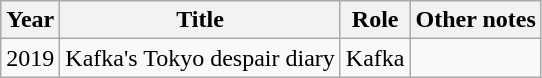<table class="wikitable">
<tr>
<th>Year</th>
<th>Title</th>
<th>Role</th>
<th>Other notes</th>
</tr>
<tr>
<td>2019</td>
<td>Kafka's Tokyo despair diary</td>
<td>Kafka</td>
<td></td>
</tr>
</table>
